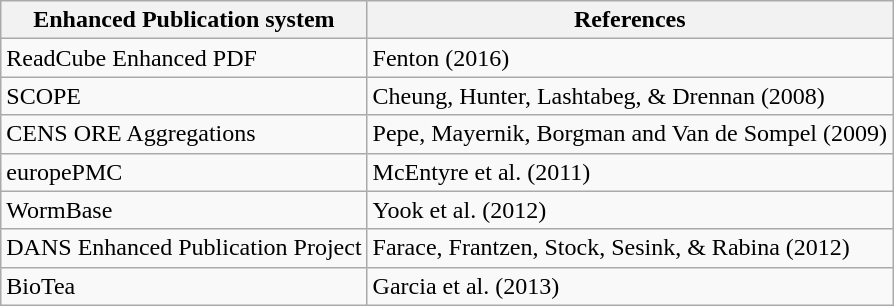<table class="wikitable">
<tr>
<th>Enhanced Publication system</th>
<th>References</th>
</tr>
<tr>
<td>ReadCube Enhanced PDF</td>
<td>Fenton (2016)</td>
</tr>
<tr>
<td>SCOPE</td>
<td>Cheung, Hunter, Lashtabeg, & Drennan (2008)</td>
</tr>
<tr>
<td>CENS ORE Aggregations</td>
<td>Pepe, Mayernik, Borgman and Van de Sompel (2009) </td>
</tr>
<tr>
<td>europePMC</td>
<td>McEntyre et al. (2011)</td>
</tr>
<tr>
<td>WormBase</td>
<td>Yook et al. (2012)</td>
</tr>
<tr>
<td>DANS Enhanced Publication Project</td>
<td>Farace, Frantzen, Stock, Sesink, & Rabina (2012)</td>
</tr>
<tr>
<td>BioTea</td>
<td>Garcia et al. (2013)</td>
</tr>
</table>
